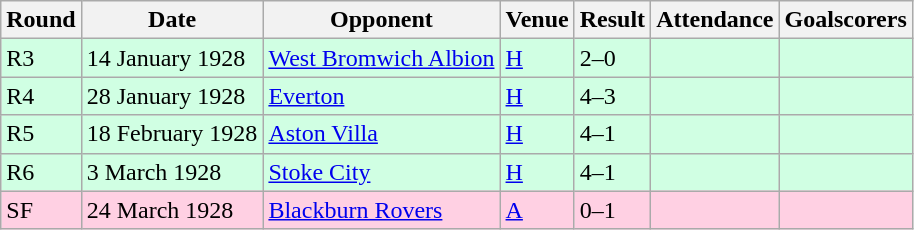<table class="wikitable">
<tr>
<th>Round</th>
<th>Date</th>
<th>Opponent</th>
<th>Venue</th>
<th>Result</th>
<th>Attendance</th>
<th>Goalscorers</th>
</tr>
<tr style="background:#d0ffe3;">
<td>R3</td>
<td>14 January 1928</td>
<td><a href='#'>West Bromwich Albion</a></td>
<td><a href='#'>H</a></td>
<td>2–0</td>
<td></td>
<td></td>
</tr>
<tr style="background:#d0ffe3;">
<td>R4</td>
<td>28 January 1928</td>
<td><a href='#'>Everton</a></td>
<td><a href='#'>H</a></td>
<td>4–3</td>
<td></td>
<td></td>
</tr>
<tr style="background:#d0ffe3;">
<td>R5</td>
<td>18 February 1928</td>
<td><a href='#'>Aston Villa</a></td>
<td><a href='#'>H</a></td>
<td>4–1</td>
<td></td>
<td></td>
</tr>
<tr style="background:#d0ffe3;">
<td>R6</td>
<td>3 March 1928</td>
<td><a href='#'>Stoke City</a></td>
<td><a href='#'>H</a></td>
<td>4–1</td>
<td></td>
<td></td>
</tr>
<tr style="background:#ffd0e3;">
<td>SF</td>
<td>24 March 1928</td>
<td><a href='#'>Blackburn Rovers</a></td>
<td><a href='#'>A</a></td>
<td>0–1</td>
<td></td>
<td></td>
</tr>
</table>
